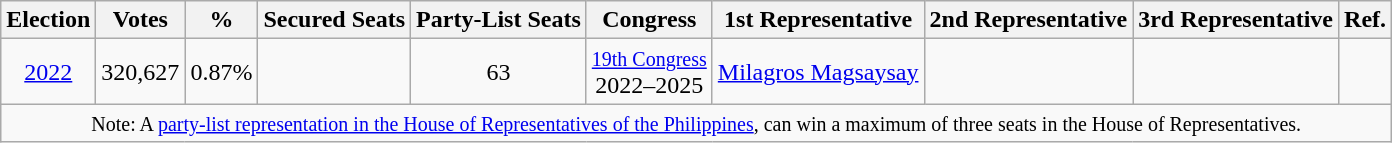<table class="wikitable" style="text-align:center">
<tr>
<th>Election</th>
<th>Votes</th>
<th>%</th>
<th>Secured Seats</th>
<th>Party-List Seats</th>
<th>Congress</th>
<th>1st Representative</th>
<th>2nd Representative</th>
<th>3rd Representative</th>
<th>Ref.</th>
</tr>
<tr>
<td><a href='#'>2022</a></td>
<td>320,627</td>
<td>0.87%</td>
<td></td>
<td>63</td>
<td><small><a href='#'>19th Congress</a></small><br>2022–2025</td>
<td><a href='#'>Milagros Magsaysay</a></td>
<td></td>
<td></td>
<td></td>
</tr>
<tr>
<td colspan="10"><small>Note: A <a href='#'>party-list representation in the House of Representatives of the Philippines</a>, can win a maximum of three seats in the House of Representatives.</small></td>
</tr>
</table>
